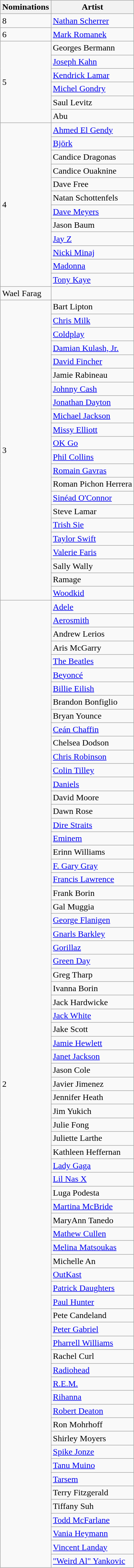<table class="wikitable">
<tr>
<th>Nominations</th>
<th>Artist</th>
</tr>
<tr>
<td>8</td>
<td><a href='#'>Nathan Scherrer</a></td>
</tr>
<tr>
<td>6</td>
<td><a href='#'>Mark Romanek</a></td>
</tr>
<tr>
<td rowspan="6">5</td>
<td>Georges Bermann</td>
</tr>
<tr>
<td><a href='#'>Joseph Kahn</a></td>
</tr>
<tr>
<td><a href='#'>Kendrick Lamar</a></td>
</tr>
<tr>
<td><a href='#'>Michel Gondry</a></td>
</tr>
<tr>
<td>Saul Levitz</td>
</tr>
<tr>
<td>Abu</td>
</tr>
<tr>
<td rowspan="12">4</td>
<td><a href='#'>Ahmed El Gendy</a></td>
</tr>
<tr>
<td><a href='#'>Björk</a></td>
</tr>
<tr>
<td>Candice Dragonas</td>
</tr>
<tr>
<td>Candice Ouaknine</td>
</tr>
<tr>
<td>Dave Free</td>
</tr>
<tr>
<td>Natan Schottenfels</td>
</tr>
<tr>
<td><a href='#'>Dave Meyers</a></td>
</tr>
<tr>
<td>Jason Baum</td>
</tr>
<tr>
<td><a href='#'>Jay Z</a></td>
</tr>
<tr>
<td><a href='#'>Nicki Minaj</a></td>
</tr>
<tr>
<td><a href='#'>Madonna</a></td>
</tr>
<tr>
<td><a href='#'>Tony Kaye</a></td>
</tr>
<tr>
<td>Wael Farag</td>
</tr>
<tr>
<td rowspan="23">3</td>
<td>Bart Lipton</td>
</tr>
<tr>
<td><a href='#'>Chris Milk</a></td>
</tr>
<tr>
<td><a href='#'>Coldplay</a></td>
</tr>
<tr>
<td><a href='#'>Damian Kulash, Jr.</a></td>
</tr>
<tr>
<td><a href='#'>David Fincher</a></td>
</tr>
<tr>
<td>Jamie Rabineau</td>
</tr>
<tr>
<td><a href='#'>Johnny Cash</a></td>
</tr>
<tr>
<td><a href='#'>Jonathan Dayton</a></td>
</tr>
<tr>
</tr>
<tr>
<td><a href='#'>Michael Jackson</a></td>
</tr>
<tr>
<td><a href='#'>Missy Elliott</a></td>
</tr>
<tr>
<td><a href='#'>OK Go</a></td>
</tr>
<tr>
<td><a href='#'>Phil Collins</a></td>
</tr>
<tr>
<td><a href='#'>Romain Gavras</a></td>
</tr>
<tr>
<td>Roman Pichon Herrera</td>
</tr>
<tr>
<td><a href='#'>Sinéad O'Connor</a></td>
</tr>
<tr>
<td>Steve Lamar</td>
</tr>
<tr>
<td><a href='#'>Trish Sie</a></td>
</tr>
<tr>
<td><a href='#'>Taylor Swift</a></td>
</tr>
<tr>
<td><a href='#'>Valerie Faris</a></td>
</tr>
<tr>
<td>Sally Wally</td>
</tr>
<tr>
<td>Ramage</td>
</tr>
<tr>
<td><a href='#'>Woodkid</a></td>
</tr>
<tr>
<td rowspan="72">2</td>
<td><a href='#'>Adele</a></td>
</tr>
<tr>
<td><a href='#'>Aerosmith</a></td>
</tr>
<tr>
<td>Andrew Lerios</td>
</tr>
<tr>
<td>Aris McGarry</td>
</tr>
<tr>
<td><a href='#'>The Beatles</a></td>
</tr>
<tr>
<td><a href='#'>Beyoncé</a></td>
</tr>
<tr>
<td><a href='#'>Billie Eilish</a></td>
</tr>
<tr>
<td>Brandon Bonfiglio</td>
</tr>
<tr>
<td>Bryan Younce</td>
</tr>
<tr>
<td><a href='#'>Ceán Chaffin</a></td>
</tr>
<tr>
<td>Chelsea Dodson</td>
</tr>
<tr>
<td><a href='#'>Chris Robinson</a></td>
</tr>
<tr>
<td><a href='#'>Colin Tilley</a></td>
</tr>
<tr>
<td><a href='#'>Daniels</a></td>
</tr>
<tr>
<td>David Moore</td>
</tr>
<tr>
<td>Dawn Rose</td>
</tr>
<tr>
<td><a href='#'>Dire Straits</a></td>
</tr>
<tr>
<td><a href='#'>Eminem</a></td>
</tr>
<tr>
<td>Erinn Williams</td>
</tr>
<tr>
<td><a href='#'>F. Gary Gray</a></td>
</tr>
<tr>
<td><a href='#'>Francis Lawrence</a></td>
</tr>
<tr>
<td>Frank Borin</td>
</tr>
<tr>
<td>Gal Muggia</td>
</tr>
<tr>
<td><a href='#'>George Flanigen</a></td>
</tr>
<tr>
<td><a href='#'>Gnarls Barkley</a></td>
</tr>
<tr>
<td><a href='#'>Gorillaz</a></td>
</tr>
<tr>
<td><a href='#'>Green Day</a></td>
</tr>
<tr>
<td>Greg Tharp</td>
</tr>
<tr>
<td>Ivanna Borin</td>
</tr>
<tr>
<td>Jack Hardwicke</td>
</tr>
<tr>
<td><a href='#'>Jack White</a></td>
</tr>
<tr>
<td>Jake Scott</td>
</tr>
<tr>
<td><a href='#'>Jamie Hewlett</a></td>
</tr>
<tr>
<td><a href='#'>Janet Jackson</a></td>
</tr>
<tr>
<td>Jason Cole</td>
</tr>
<tr>
<td>Javier Jimenez</td>
</tr>
<tr>
<td>Jennifer Heath</td>
</tr>
<tr>
<td>Jim Yukich</td>
</tr>
<tr>
<td>Julie Fong</td>
</tr>
<tr>
<td>Juliette Larthe</td>
</tr>
<tr>
<td>Kathleen Heffernan</td>
</tr>
<tr>
<td><a href='#'>Lady Gaga</a></td>
</tr>
<tr>
<td><a href='#'>Lil Nas X</a></td>
</tr>
<tr>
<td>Luga Podesta</td>
</tr>
<tr>
<td><a href='#'>Martina McBride</a></td>
</tr>
<tr>
<td>MaryAnn Tanedo</td>
</tr>
<tr>
<td><a href='#'>Mathew Cullen</a></td>
</tr>
<tr>
<td><a href='#'>Melina Matsoukas</a></td>
</tr>
<tr>
<td>Michelle An</td>
</tr>
<tr>
<td><a href='#'>OutKast</a></td>
</tr>
<tr>
<td><a href='#'>Patrick Daughters</a></td>
</tr>
<tr>
<td><a href='#'>Paul Hunter</a></td>
</tr>
<tr>
<td>Pete Candeland</td>
</tr>
<tr>
<td><a href='#'>Peter Gabriel</a></td>
</tr>
<tr>
<td><a href='#'>Pharrell Williams</a></td>
</tr>
<tr>
<td>Rachel Curl</td>
</tr>
<tr>
<td><a href='#'>Radiohead</a></td>
</tr>
<tr>
<td><a href='#'>R.E.M.</a></td>
</tr>
<tr>
<td><a href='#'>Rihanna</a></td>
</tr>
<tr>
<td><a href='#'>Robert Deaton</a></td>
</tr>
<tr>
<td>Ron Mohrhoff</td>
</tr>
<tr>
<td>Shirley Moyers</td>
</tr>
<tr>
<td><a href='#'>Spike Jonze</a></td>
</tr>
<tr>
<td><a href='#'>Tanu Muino</a></td>
</tr>
<tr>
<td><a href='#'>Tarsem</a></td>
</tr>
<tr>
<td>Terry Fitzgerald</td>
</tr>
<tr>
<td>Tiffany Suh</td>
</tr>
<tr>
<td><a href='#'>Todd McFarlane</a></td>
</tr>
<tr>
<td><a href='#'>Vania Heymann</a></td>
</tr>
<tr>
<td><a href='#'>Vincent Landay</a></td>
</tr>
<tr>
<td><a href='#'>"Weird Al" Yankovic</a></td>
</tr>
</table>
